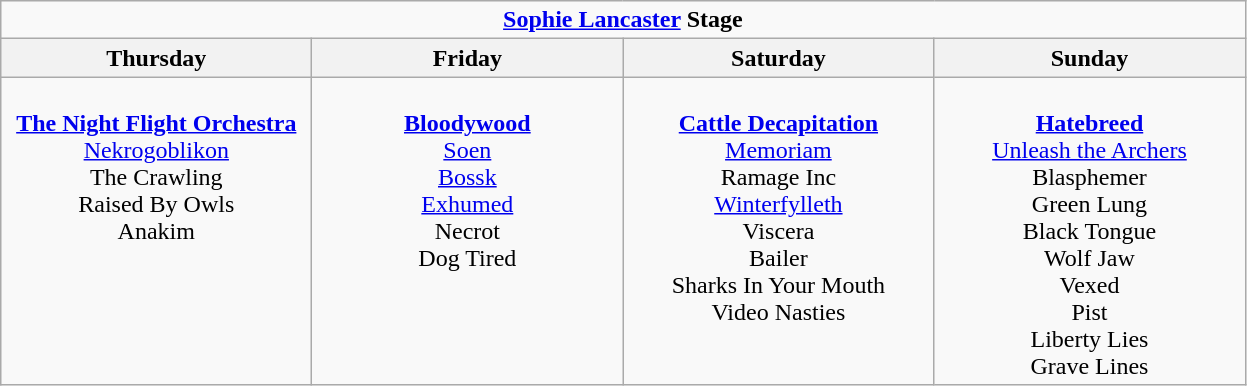<table class="wikitable">
<tr>
<td colspan="4" align="center"><strong><a href='#'>Sophie Lancaster</a> Stage</strong></td>
</tr>
<tr>
<th>Thursday</th>
<th>Friday</th>
<th>Saturday</th>
<th>Sunday</th>
</tr>
<tr>
<td align="center" valign="top" width="200"><br><strong><a href='#'>The Night Flight Orchestra</a></strong><br>
<a href='#'>Nekrogoblikon</a><br>
The Crawling<br>
Raised By Owls<br>
Anakim<br></td>
<td align="center" valign="top" width="200"><br><strong><a href='#'>Bloodywood</a></strong><br>
<a href='#'>Soen</a><br>
<a href='#'>Bossk</a><br>
<a href='#'>Exhumed</a><br>
Necrot<br>
Dog Tired<br></td>
<td align="center" valign="top" width="200"><br><strong><a href='#'>Cattle Decapitation</a></strong><br>
<a href='#'>Memoriam</a><br>
Ramage Inc<br>
<a href='#'>Winterfylleth</a><br>
Viscera<br>
Bailer<br>
Sharks In Your Mouth<br>
Video Nasties<br></td>
<td align="center" valign="top" width="200"><br><strong><a href='#'>Hatebreed</a></strong><br>
<a href='#'>Unleash the Archers</a><br>
Blasphemer<br>
Green Lung<br>
Black Tongue<br>
Wolf Jaw<br>
Vexed<br>
Pist<br>
Liberty Lies<br>
Grave Lines<br></td>
</tr>
</table>
